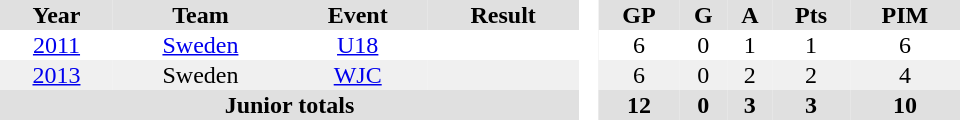<table border="0" cellpadding="1" cellspacing="0" style="text-align:center; width:40em">
<tr ALIGN="center" bgcolor="#e0e0e0">
<th>Year</th>
<th>Team</th>
<th>Event</th>
<th>Result</th>
<th rowspan="99" bgcolor="#ffffff"> </th>
<th>GP</th>
<th>G</th>
<th>A</th>
<th>Pts</th>
<th>PIM</th>
</tr>
<tr>
<td><a href='#'>2011</a></td>
<td><a href='#'>Sweden</a></td>
<td><a href='#'>U18</a></td>
<td></td>
<td>6</td>
<td>0</td>
<td>1</td>
<td>1</td>
<td>6</td>
</tr>
<tr bgcolor="#f0f0f0">
<td><a href='#'>2013</a></td>
<td>Sweden</td>
<td><a href='#'>WJC</a></td>
<td></td>
<td>6</td>
<td>0</td>
<td>2</td>
<td>2</td>
<td>4</td>
</tr>
<tr bgcolor="#e0e0e0">
<th colspan="4">Junior totals</th>
<th>12</th>
<th>0</th>
<th>3</th>
<th>3</th>
<th>10</th>
</tr>
</table>
